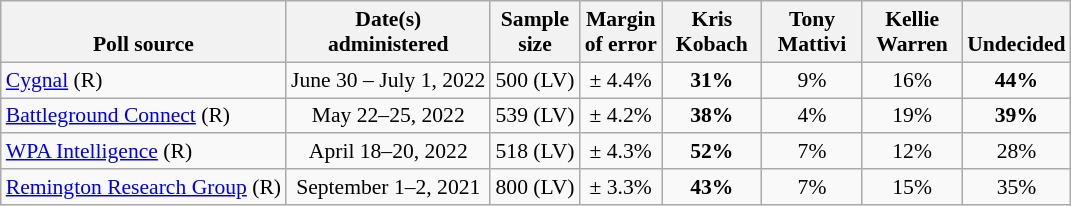<table class="wikitable" style="font-size:90%;text-align:center;">
<tr valign=bottom>
<th>Poll source</th>
<th>Date(s)<br>administered</th>
<th>Sample<br>size</th>
<th>Margin<br>of error</th>
<th style="width:60px;">Kris<br>Kobach</th>
<th style="width:60px;">Tony<br>Mattivi</th>
<th style="width:60px;">Kellie<br>Warren</th>
<th>Undecided</th>
</tr>
<tr>
<td style="text-align:left;"><a href='#'>Cygnal</a> (R)</td>
<td>June 30 – July 1, 2022</td>
<td>500 (LV)</td>
<td>± 4.4%</td>
<td><strong>31%</strong></td>
<td>9%</td>
<td>16%</td>
<td><strong>44%</strong></td>
</tr>
<tr>
<td style="text-align:left;"><a href='#'>Battleground Connect</a> (R)</td>
<td>May 22–25, 2022</td>
<td>539 (LV)</td>
<td>± 4.2%</td>
<td><strong>38%</strong></td>
<td>4%</td>
<td>19%</td>
<td><strong>39%</strong></td>
</tr>
<tr>
<td style="text-align:left;"><a href='#'>WPA Intelligence</a> (R)</td>
<td>April 18–20, 2022</td>
<td>518 (LV)</td>
<td>± 4.3%</td>
<td><strong>52%</strong></td>
<td>7%</td>
<td>12%</td>
<td>28%</td>
</tr>
<tr>
<td style="text-align:left;"><a href='#'>Remington Research Group</a> (R)</td>
<td>September 1–2, 2021</td>
<td>800 (LV)</td>
<td>± 3.3%</td>
<td><strong>43%</strong></td>
<td>7%</td>
<td>15%</td>
<td>35%</td>
</tr>
</table>
